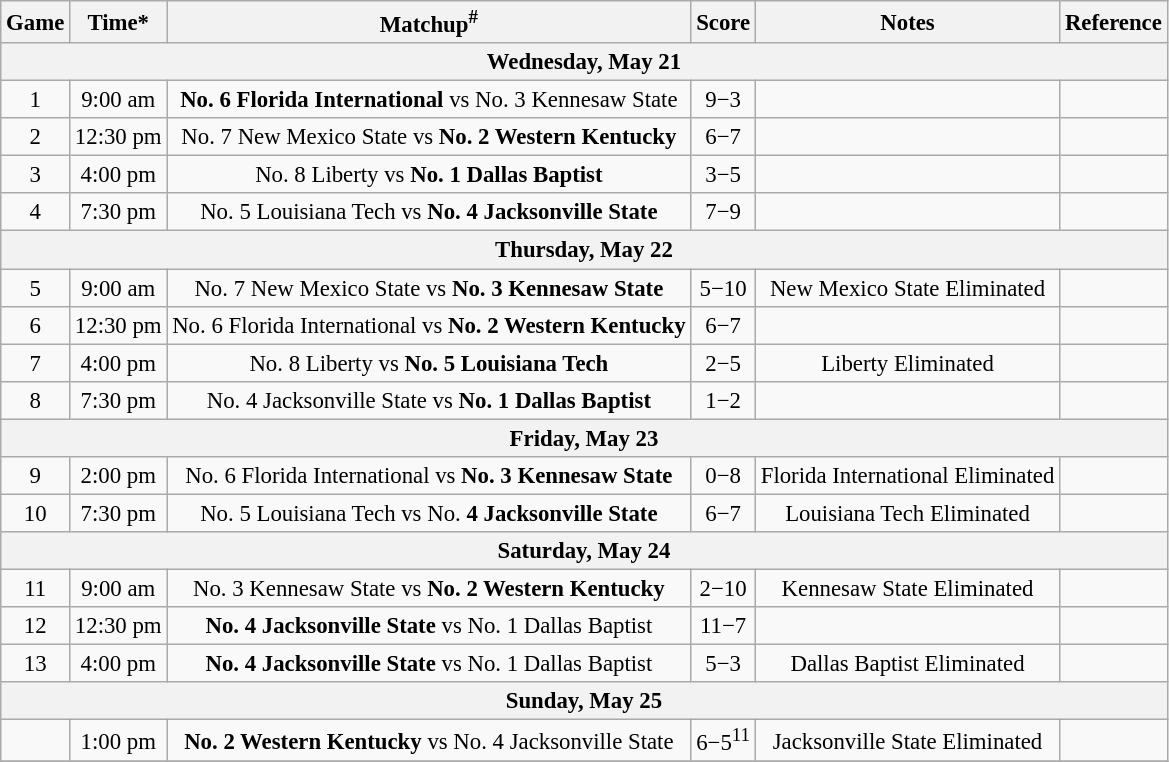<table class="wikitable" style="font-size: 95%">
<tr align="center">
<th>Game</th>
<th>Time*</th>
<th>Matchup<sup>#</sup></th>
<th>Score</th>
<th>Notes</th>
<th>Reference</th>
</tr>
<tr>
<th colspan=7>Wednesday, May 21</th>
</tr>
<tr>
<td style="text-align:center;">1</td>
<td style="text-align:center;">9:00 am</td>
<td style="text-align:center;"><strong>No. 6 Florida International</strong> vs No. 3 Kennesaw State</td>
<td style="text-align:center;">9−3</td>
<td style="text-align:center;"></td>
<td style="text-align:center;"></td>
</tr>
<tr>
<td style="text-align:center;">2</td>
<td style="text-align:center;">12:30 pm</td>
<td style="text-align:center;">No. 7 New Mexico State vs <strong>No. 2 Western Kentucky</strong></td>
<td style="text-align:center;">6−7</td>
<td style="text-align:center;"></td>
<td style="text-align:center;"></td>
</tr>
<tr>
<td style="text-align:center;">3</td>
<td style="text-align:center;">4:00 pm</td>
<td style="text-align:center;">No. 8 Liberty vs <strong>No. 1 Dallas Baptist</strong></td>
<td style="text-align:center;">3−5</td>
<td style="text-align:center;"></td>
<td style="text-align:center;"></td>
</tr>
<tr>
<td style="text-align:center;">4</td>
<td style="text-align:center;">7:30 pm</td>
<td style="text-align:center;">No. 5 Louisiana Tech vs <strong>No. 4 Jacksonville State</strong></td>
<td style="text-align:center;">7−9</td>
<td style="text-align:center;"></td>
<td style="text-align:center;"></td>
</tr>
<tr>
<th colspan=7>Thursday, May 22</th>
</tr>
<tr>
<td style="text-align:center;">5</td>
<td style="text-align:center;">9:00 am</td>
<td style="text-align:center;">No. 7 New Mexico State vs <strong>No. 3 Kennesaw State</strong></td>
<td style="text-align:center;">5−10</td>
<td style="text-align:center;">New Mexico State Eliminated</td>
<td style="text-align:center;"></td>
</tr>
<tr>
<td style="text-align:center;">6</td>
<td style="text-align:center;">12:30 pm</td>
<td style="text-align:center;">No. 6 Florida International vs <strong>No. 2 Western Kentucky</strong></td>
<td style="text-align:center;">6−7</td>
<td style="text-align:center;"></td>
<td style="text-align:center;"></td>
</tr>
<tr>
<td style="text-align:center;">7</td>
<td style="text-align:center;">4:00 pm</td>
<td style="text-align:center;">No. 8 Liberty vs <strong>No. 5 Louisiana Tech</strong></td>
<td style="text-align:center;">2−5</td>
<td style="text-align:center;">Liberty Eliminated</td>
<td style="text-align:center;"></td>
</tr>
<tr>
<td style="text-align:center;">8</td>
<td style="text-align:center;">7:30 pm</td>
<td style="text-align:center;">No. 4 Jacksonville State vs <strong>No. 1 Dallas Baptist</strong></td>
<td style="text-align:center;">1−2</td>
<td style="text-align:center;"></td>
<td style="text-align:center;"></td>
</tr>
<tr>
<th colspan=7>Friday, May 23</th>
</tr>
<tr>
<td style="text-align:center;">9</td>
<td style="text-align:center;">2:00 pm</td>
<td style="text-align:center;">No. 6 Florida International vs <strong>No. 3 Kennesaw State</strong></td>
<td style="text-align:center;">0−8</td>
<td style="text-align:center;">Florida International Eliminated</td>
<td style="text-align:center;"></td>
</tr>
<tr>
<td style="text-align:center;">10</td>
<td style="text-align:center;">7:30 pm</td>
<td style="text-align:center;">No. 5 Louisiana Tech vs No. <strong>4 Jacksonville State</strong></td>
<td style="text-align:center;">6−7</td>
<td style="text-align:center;">Louisiana Tech Eliminated</td>
<td style="text-align:center;"></td>
</tr>
<tr>
<th colspan=7>Saturday, May 24</th>
</tr>
<tr>
<td style="text-align:center;">11</td>
<td style="text-align:center;">9:00 am</td>
<td style="text-align:center;">No. 3 Kennesaw State vs <strong>No. 2 Western Kentucky</strong></td>
<td style="text-align:center;">2−10</td>
<td style="text-align:center;">Kennesaw State Eliminated</td>
<td style="text-align:center;"></td>
</tr>
<tr>
<td style="text-align:center;">12</td>
<td style="text-align:center;">12:30 pm</td>
<td style="text-align:center;"><strong>No. 4 Jacksonville State</strong> vs No. 1 Dallas Baptist</td>
<td style="text-align:center;">11−7</td>
<td style="text-align:center;"></td>
<td style="text-align:center;"></td>
</tr>
<tr>
<td style="text-align:center;">13</td>
<td style="text-align:center;">4:00 pm</td>
<td style="text-align:center;"><strong>No. 4 Jacksonville State</strong> vs No. 1 Dallas Baptist</td>
<td style="text-align:center;">5−3</td>
<td style="text-align:center;">Dallas Baptist Eliminated</td>
<td style="text-align:center;"></td>
</tr>
<tr>
<th colspan=7>Sunday, May 25</th>
</tr>
<tr>
<td style="text-align:center;"></td>
<td style="text-align:center;">1:00 pm</td>
<td style="text-align:center;"><strong>No. 2 Western Kentucky</strong> vs No. 4 Jacksonville State</td>
<td style="text-align:center;">6−5<sup>11</sup></td>
<td style="text-align:center;">Jacksonville State Eliminated</td>
<td style="text-align:center;"></td>
</tr>
<tr>
</tr>
</table>
